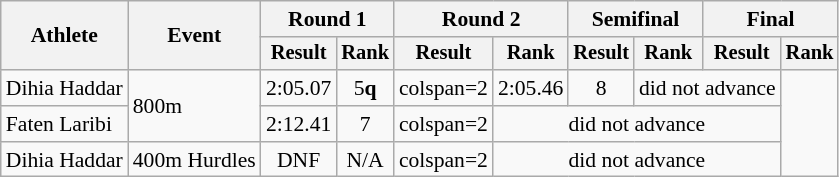<table class="wikitable" style="font-size:90%">
<tr>
<th rowspan="2">Athlete</th>
<th rowspan="2">Event</th>
<th colspan="2">Round 1</th>
<th colspan="2">Round 2</th>
<th colspan="2">Semifinal</th>
<th colspan="2">Final</th>
</tr>
<tr style="font-size:95%">
<th>Result</th>
<th>Rank</th>
<th>Result</th>
<th>Rank</th>
<th>Result</th>
<th>Rank</th>
<th>Result</th>
<th>Rank</th>
</tr>
<tr align=center>
<td align=left>Dihia Haddar</td>
<td align=left rowspan=2>800m</td>
<td>2:05.07</td>
<td>5<strong>q</strong></td>
<td>colspan=2 </td>
<td>2:05.46</td>
<td>8</td>
<td colspan=2>did not advance</td>
</tr>
<tr align=center>
<td align=left>Faten Laribi</td>
<td>2:12.41</td>
<td>7</td>
<td>colspan=2 </td>
<td colspan=4>did not advance</td>
</tr>
<tr align=center>
<td align=left>Dihia Haddar</td>
<td align=left>400m Hurdles</td>
<td>DNF</td>
<td>N/A</td>
<td>colspan=2 </td>
<td colspan=4>did not advance</td>
</tr>
</table>
